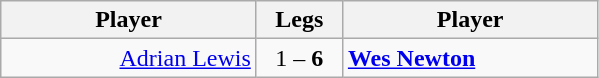<table class=wikitable style="text-align:center">
<tr>
<th width=163>Player</th>
<th width=50>Legs</th>
<th width=163>Player</th>
</tr>
<tr align=left>
<td align=right><a href='#'>Adrian Lewis</a> </td>
<td align=center>1 – <strong>6</strong></td>
<td> <strong><a href='#'>Wes Newton</a></strong></td>
</tr>
</table>
